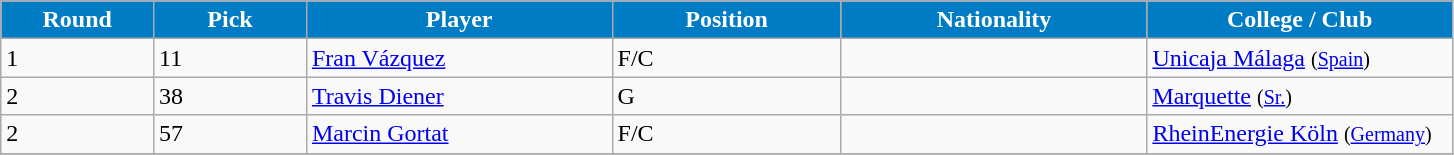<table class="wikitable sortable sortable">
<tr>
<th style="background:#007CC5; color:#FFFFFF"  width="10%">Round</th>
<th style="background:#007CC5; color:#FFFFFF"  width="10%">Pick</th>
<th style="background:#007CC5; color:#FFFFFF"  width="20%">Player</th>
<th style="background:#007CC5; color:#FFFFFF"  width="15%">Position</th>
<th style="background:#007CC5; color:#FFFFFF"  width="20%">Nationality</th>
<th style="background:#007CC5; color:#FFFFFF"  width="20%">College / Club</th>
</tr>
<tr>
<td>1</td>
<td>11</td>
<td><a href='#'>Fran Vázquez</a></td>
<td>F/C</td>
<td></td>
<td><a href='#'>Unicaja Málaga</a> <small>(<a href='#'>Spain</a>)</small></td>
</tr>
<tr>
<td>2</td>
<td>38</td>
<td><a href='#'>Travis Diener</a></td>
<td>G</td>
<td></td>
<td><a href='#'>Marquette</a> <small>(<a href='#'>Sr.</a>)</small></td>
</tr>
<tr>
<td>2</td>
<td>57</td>
<td><a href='#'>Marcin Gortat</a></td>
<td>F/C</td>
<td></td>
<td><a href='#'>RheinEnergie Köln</a> <small>(<a href='#'>Germany</a>)</small></td>
</tr>
<tr>
</tr>
</table>
